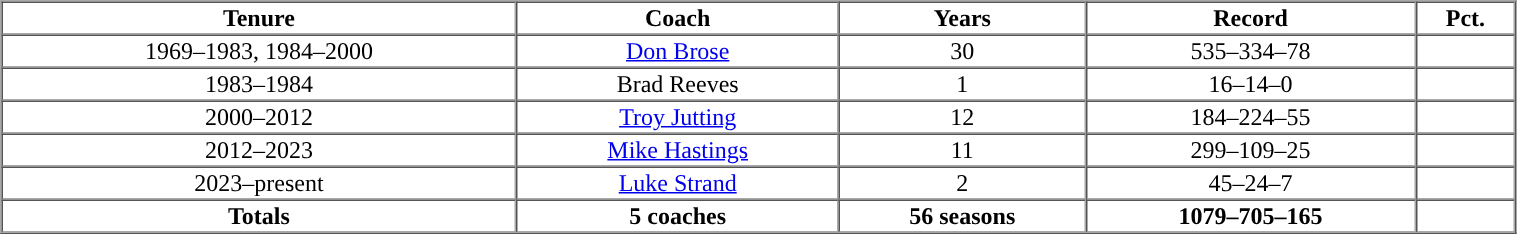<table cellpadding="1" border="1" cellspacing="0" width="80%">
<tr>
<th>Tenure</th>
<th>Coach</th>
<th>Years</th>
<th>Record</th>
<th>Pct.</th>
</tr>
<tr align="center">
<td>1969–1983, 1984–2000</td>
<td><a href='#'>Don Brose</a></td>
<td>30</td>
<td>535–334–78</td>
<td></td>
</tr>
<tr align="center">
<td>1983–1984</td>
<td>Brad Reeves</td>
<td>1</td>
<td>16–14–0</td>
<td></td>
</tr>
<tr align="center">
<td>2000–2012</td>
<td><a href='#'>Troy Jutting</a></td>
<td>12</td>
<td>184–224–55</td>
<td></td>
</tr>
<tr align="center">
<td>2012–2023</td>
<td><a href='#'>Mike Hastings</a></td>
<td>11</td>
<td>299–109–25</td>
<td></td>
</tr>
<tr align="center">
<td>2023–present</td>
<td><a href='#'>Luke Strand</a></td>
<td>2</td>
<td>45–24–7</td>
<td></td>
</tr>
<tr>
<th>Totals</th>
<th>5 coaches</th>
<th>56 seasons</th>
<th>1079–705–165</th>
<th></th>
</tr>
</table>
